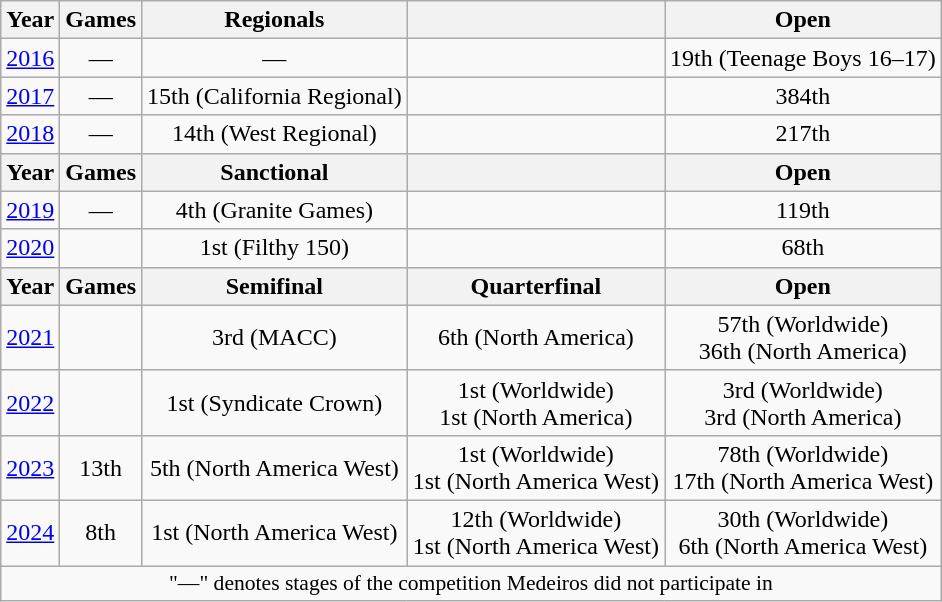<table class="wikitable" style="text-align:center">
<tr>
<th>Year</th>
<th>Games</th>
<th>Regionals</th>
<th></th>
<th>Open</th>
</tr>
<tr>
<td><a href='#'>2016</a></td>
<td>—</td>
<td>—</td>
<td></td>
<td>19th (Teenage Boys 16–17)</td>
</tr>
<tr>
<td><a href='#'>2017</a></td>
<td>—</td>
<td>15th (California Regional)</td>
<td></td>
<td>384th</td>
</tr>
<tr>
<td><a href='#'>2018</a></td>
<td>—</td>
<td>14th (West Regional)</td>
<td></td>
<td>217th</td>
</tr>
<tr>
<th>Year</th>
<th>Games</th>
<th>Sanctional</th>
<th></th>
<th>Open</th>
</tr>
<tr>
<td><a href='#'>2019</a></td>
<td>—</td>
<td>4th (Granite Games)</td>
<td></td>
<td>119th</td>
</tr>
<tr>
<td><a href='#'>2020</a></td>
<td></td>
<td>1st (Filthy 150)</td>
<td></td>
<td>68th</td>
</tr>
<tr>
<th>Year</th>
<th>Games</th>
<th>Semifinal</th>
<th>Quarterfinal</th>
<th>Open</th>
</tr>
<tr>
<td><a href='#'>2021</a></td>
<td></td>
<td>3rd (MACC)</td>
<td>6th (North America)</td>
<td>57th (Worldwide)<br>36th (North America)</td>
</tr>
<tr>
<td><a href='#'>2022</a></td>
<td></td>
<td>1st (Syndicate Crown)</td>
<td>1st (Worldwide)<br>1st (North America)</td>
<td>3rd (Worldwide)<br>3rd (North America)</td>
</tr>
<tr>
<td><a href='#'>2023</a></td>
<td>13th</td>
<td>5th (North America West)</td>
<td>1st (Worldwide)<br>1st (North America West)</td>
<td>78th (Worldwide)<br>17th (North America West)</td>
</tr>
<tr>
<td><a href='#'>2024</a></td>
<td>8th</td>
<td>1st (North America West)</td>
<td>12th (Worldwide)<br>1st (North America West)</td>
<td>30th (Worldwide)<br>6th (North America West)</td>
</tr>
<tr>
<td colspan="6" style="font-size:90%;">"—" denotes stages of the competition Medeiros did not participate in</td>
</tr>
</table>
